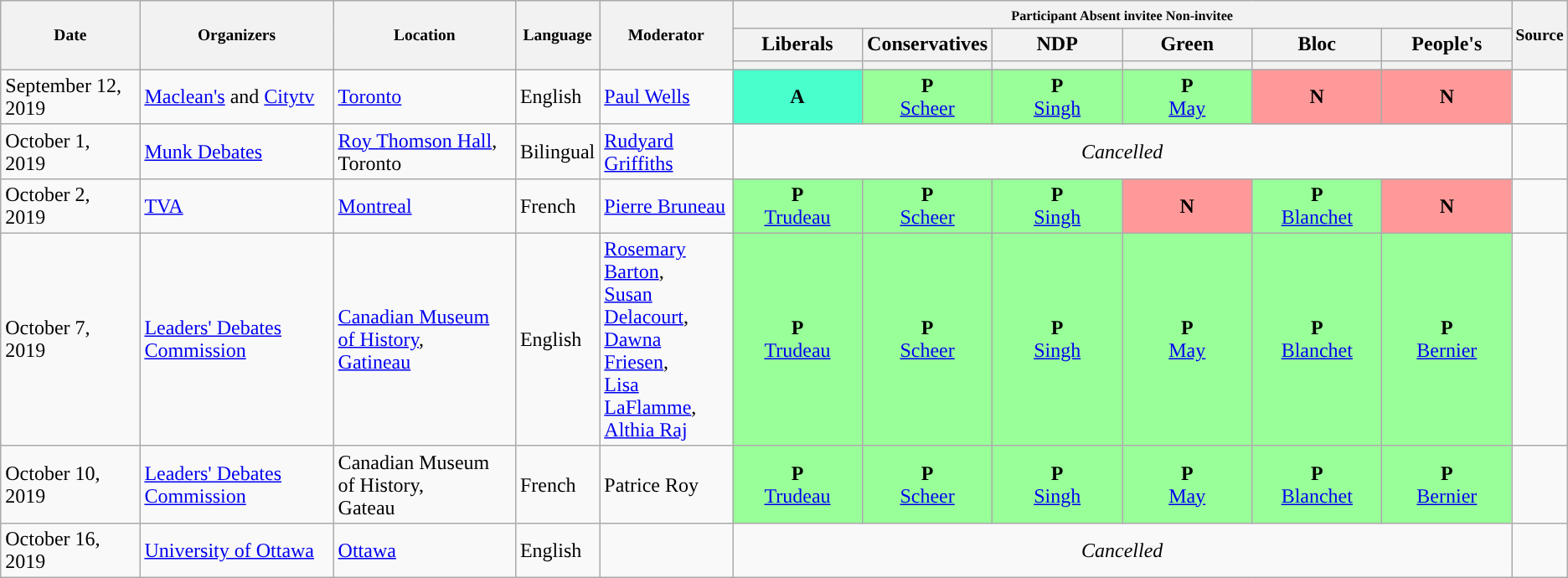<table class="wikitable" style="text-justify: none">
<tr style="font-size:small;">
<th rowspan="3">Date</th>
<th rowspan="3">Organizers</th>
<th rowspan="3">Location</th>
<th rowspan="3">Language</th>
<th rowspan="3">Moderator</th>
<th colspan="6"><small> Participant  Absent invitee  Non-invitee</small></th>
<th rowspan="3">Source</th>
</tr>
<tr>
<th style="width:6em;">Liberals</th>
<th style="width:6em;">Conservatives</th>
<th style="width:6em;">NDP</th>
<th style="width:6em;">Green</th>
<th style="width:6em;">Bloc</th>
<th style="width:6em;">People's</th>
</tr>
<tr>
<th style="background:"></th>
<th style="background:"></th>
<th style="background:"></th>
<th style="background:"></th>
<th style="background:"></th>
<th style="background:"></th>
</tr>
<tr>
<td>September 12, 2019</td>
<td><a href='#'>Maclean's</a> and <a href='#'>Citytv</a></td>
<td><a href='#'>Toronto</a></td>
<td>English</td>
<td><a href='#'>Paul Wells</a></td>
<td style="background-color:#49FFCC; color:black; text-align:center;"><strong>A</strong></td>
<td style="background-color:#99ff99; color:black; text-align:center;"><strong>P</strong> <br> <a href='#'>Scheer</a></td>
<td style="background-color:#99ff99; color:black; text-align:center;"><strong>P</strong> <br> <a href='#'>Singh</a></td>
<td style="background-color:#99ff99; color:black; text-align:center;"><strong>P</strong> <br> <a href='#'>May</a></td>
<td style="background-color:#ff9999; color:black; text-align:center;"><strong>N</strong></td>
<td style="background-color:#ff9999; color:black; text-align:center;"><strong>N</strong></td>
<td></td>
</tr>
<tr>
<td>October 1, 2019</td>
<td><a href='#'>Munk Debates</a></td>
<td><a href='#'>Roy Thomson Hall</a>, Toronto</td>
<td>Bilingual</td>
<td><a href='#'>Rudyard Griffiths</a></td>
<td colspan="6" align="center"><em>Cancelled</em></td>
<td></td>
</tr>
<tr>
<td>October 2, 2019</td>
<td><a href='#'>TVA</a></td>
<td><a href='#'>Montreal</a></td>
<td>French</td>
<td><a href='#'>Pierre Bruneau</a></td>
<td style="background-color:#99ff99; color:black; text-align:center;"><strong>P</strong> <br> <a href='#'>Trudeau</a></td>
<td style="background-color:#99ff99; color:black; text-align:center;"><strong>P</strong> <br> <a href='#'>Scheer</a></td>
<td style="background-color:#99ff99; color:black; text-align:center;"><strong>P</strong> <br> <a href='#'>Singh</a></td>
<td style="background-color:#ff9999; color:black; text-align:center;"><strong>N</strong></td>
<td style="background-color:#99ff99; color:black; text-align:center;"><strong>P</strong> <br> <a href='#'>Blanchet</a></td>
<td style="background-color:#ff9999; color:black; text-align:center;"><strong>N</strong></td>
<td></td>
</tr>
<tr>
<td>October 7, 2019</td>
<td><a href='#'>Leaders' Debates Commission</a></td>
<td><a href='#'>Canadian Museum of History</a>, <br> <a href='#'>Gatineau</a></td>
<td>English</td>
<td><a href='#'>Rosemary Barton</a>, <br> <a href='#'>Susan Delacourt</a>, <br> <a href='#'>Dawna Friesen</a>, <br> <a href='#'>Lisa LaFlamme</a>, <br> <a href='#'>Althia Raj</a></td>
<td style="background-color:#99ff99; color:black; text-align:center;"><strong>P</strong> <br> <a href='#'>Trudeau</a></td>
<td style="background-color:#99ff99; color:black; text-align:center;"><strong>P</strong> <br> <a href='#'>Scheer</a></td>
<td style="background-color:#99ff99; color:black; text-align:center;"><strong>P</strong> <br> <a href='#'>Singh</a></td>
<td style="background-color:#99ff99; color:black; text-align:center;"><strong>P</strong> <br> <a href='#'>May</a></td>
<td style="background-color:#99ff99; color:black; text-align:center;"><strong>P</strong> <br> <a href='#'>Blanchet</a></td>
<td style="background-color:#99ff99; color:black; text-align:center;"><strong>P</strong> <br> <a href='#'>Bernier</a></td>
<td></td>
</tr>
<tr>
<td>October 10, 2019</td>
<td><a href='#'>Leaders' Debates Commission</a></td>
<td>Canadian Museum of History, <br> Gateau</td>
<td>French</td>
<td>Patrice Roy</td>
<td style="background-color:#99ff99; color:black; text-align:center;"><strong>P</strong> <br> <a href='#'>Trudeau</a></td>
<td style="background-color:#99ff99; color:black; text-align:center;"><strong>P</strong> <br> <a href='#'>Scheer</a></td>
<td style="background-color:#99ff99; color:black; text-align:center;"><strong>P</strong> <br> <a href='#'>Singh</a></td>
<td style="background-color:#99ff99; color:black; text-align:center;"><strong>P</strong> <br> <a href='#'>May</a></td>
<td style="background-color:#99ff99; color:black; text-align:center;"><strong>P</strong> <br> <a href='#'>Blanchet</a></td>
<td style="background-color:#99ff99; color:black; text-align:center;"><strong>P</strong> <br> <a href='#'>Bernier</a></td>
<td></td>
</tr>
<tr>
<td>October 16, 2019</td>
<td><a href='#'>University of Ottawa</a></td>
<td><a href='#'>Ottawa</a></td>
<td>English</td>
<td></td>
<td colspan="6" align="center"><em>Cancelled</em></td>
<td></td>
</tr>
</table>
